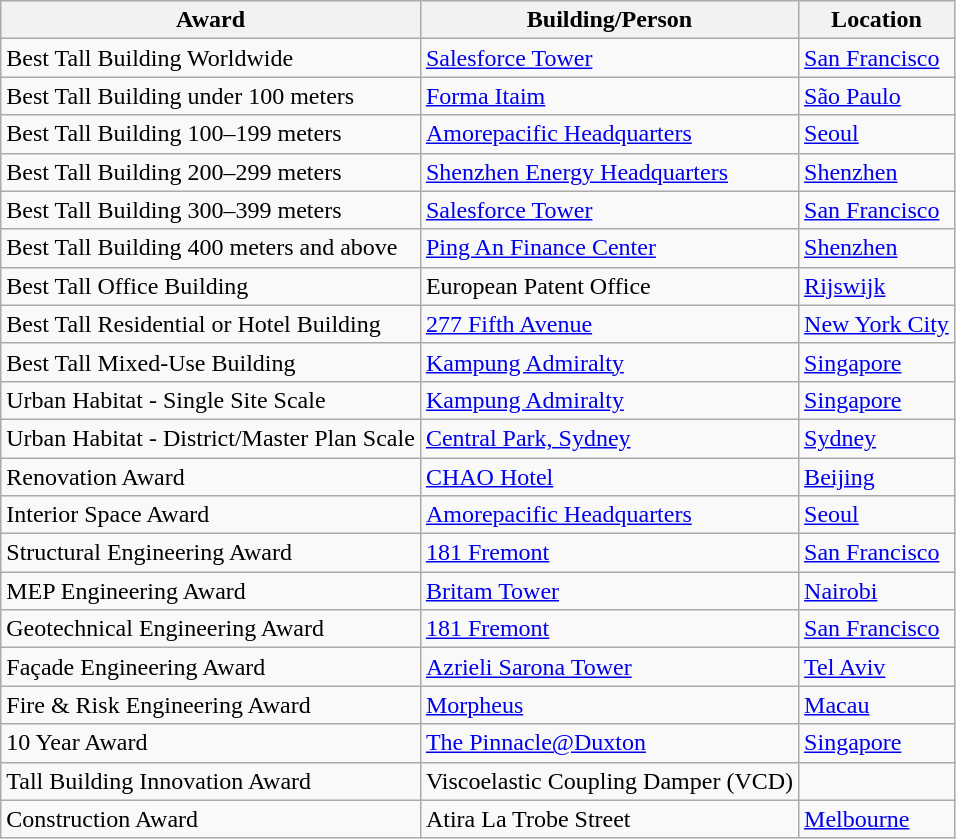<table class="wikitable sortable">
<tr>
<th>Award</th>
<th>Building/Person</th>
<th>Location</th>
</tr>
<tr>
<td>Best Tall Building Worldwide</td>
<td><a href='#'>Salesforce Tower</a></td>
<td> <a href='#'>San Francisco</a></td>
</tr>
<tr>
<td>Best Tall Building under 100 meters</td>
<td><a href='#'>Forma Itaim</a></td>
<td> <a href='#'>São Paulo</a></td>
</tr>
<tr>
<td>Best Tall Building 100–199 meters</td>
<td><a href='#'>Amorepacific Headquarters</a></td>
<td> <a href='#'>Seoul</a></td>
</tr>
<tr>
<td>Best Tall Building 200–299 meters</td>
<td><a href='#'>Shenzhen Energy Headquarters</a></td>
<td> <a href='#'>Shenzhen</a></td>
</tr>
<tr>
<td>Best Tall Building 300–399 meters</td>
<td><a href='#'>Salesforce Tower</a></td>
<td> <a href='#'>San Francisco</a></td>
</tr>
<tr>
<td>Best Tall Building 400 meters and above</td>
<td><a href='#'>Ping An Finance Center</a></td>
<td> <a href='#'>Shenzhen</a></td>
</tr>
<tr>
<td>Best Tall Office Building</td>
<td>European Patent Office</td>
<td> <a href='#'>Rijswijk</a></td>
</tr>
<tr>
<td>Best Tall Residential or Hotel Building</td>
<td><a href='#'>277 Fifth Avenue</a></td>
<td> <a href='#'>New York City</a></td>
</tr>
<tr>
<td>Best Tall Mixed-Use Building</td>
<td><a href='#'>Kampung Admiralty</a></td>
<td> <a href='#'>Singapore</a></td>
</tr>
<tr>
<td>Urban Habitat - Single Site Scale</td>
<td><a href='#'>Kampung Admiralty</a></td>
<td> <a href='#'>Singapore</a></td>
</tr>
<tr>
<td>Urban Habitat - District/Master Plan Scale</td>
<td><a href='#'>Central Park, Sydney</a></td>
<td> <a href='#'>Sydney</a></td>
</tr>
<tr>
<td>Renovation Award</td>
<td><a href='#'>CHAO Hotel</a></td>
<td> <a href='#'>Beijing</a></td>
</tr>
<tr>
<td>Interior Space Award</td>
<td><a href='#'>Amorepacific Headquarters</a></td>
<td> <a href='#'>Seoul</a></td>
</tr>
<tr>
<td>Structural Engineering Award</td>
<td><a href='#'>181 Fremont</a></td>
<td> <a href='#'>San Francisco</a></td>
</tr>
<tr>
<td>MEP Engineering Award</td>
<td><a href='#'>Britam Tower</a></td>
<td> <a href='#'>Nairobi</a></td>
</tr>
<tr>
<td>Geotechnical Engineering Award</td>
<td><a href='#'>181 Fremont</a></td>
<td> <a href='#'>San Francisco</a></td>
</tr>
<tr>
<td>Façade Engineering Award</td>
<td><a href='#'>Azrieli Sarona Tower</a></td>
<td> <a href='#'>Tel Aviv</a></td>
</tr>
<tr>
<td>Fire & Risk Engineering Award</td>
<td><a href='#'>Morpheus</a></td>
<td> <a href='#'>Macau</a></td>
</tr>
<tr>
<td>10 Year Award</td>
<td><a href='#'>The Pinnacle@Duxton</a></td>
<td> <a href='#'>Singapore</a></td>
</tr>
<tr>
<td>Tall Building Innovation Award</td>
<td>Viscoelastic Coupling Damper (VCD)</td>
<td></td>
</tr>
<tr>
<td>Construction Award</td>
<td>Atira La Trobe Street</td>
<td> <a href='#'>Melbourne</a></td>
</tr>
</table>
